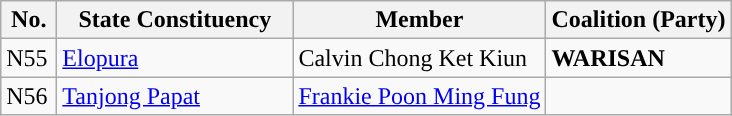<table class="wikitable sortable">
<tr>
<th width="30">No.</th>
<th width="150">State Constituency</th>
<th>Member</th>
<th>Coalition (Party)</th>
</tr>
<tr>
<td>N55</td>
<td><a href='#'>Elopura</a></td>
<td>Calvin Chong Ket Kiun</td>
<td><strong>WARISAN</strong></td>
</tr>
<tr>
<td>N56</td>
<td><a href='#'>Tanjong Papat</a></td>
<td><a href='#'>Frankie Poon Ming Fung</a></td>
<td></td>
</tr>
</table>
